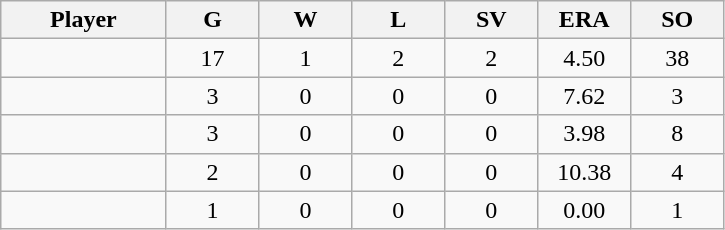<table class="wikitable sortable">
<tr>
<th bgcolor="#DDDDFF" width="16%">Player</th>
<th bgcolor="#DDDDFF" width="9%">G</th>
<th bgcolor="#DDDDFF" width="9%">W</th>
<th bgcolor="#DDDDFF" width="9%">L</th>
<th bgcolor="#DDDDFF" width="9%">SV</th>
<th bgcolor="#DDDDFF" width="9%">ERA</th>
<th bgcolor="#DDDDFF" width="9%">SO</th>
</tr>
<tr align="center">
<td></td>
<td>17</td>
<td>1</td>
<td>2</td>
<td>2</td>
<td>4.50</td>
<td>38</td>
</tr>
<tr align="center">
<td></td>
<td>3</td>
<td>0</td>
<td>0</td>
<td>0</td>
<td>7.62</td>
<td>3</td>
</tr>
<tr align="center">
<td></td>
<td>3</td>
<td>0</td>
<td>0</td>
<td>0</td>
<td>3.98</td>
<td>8</td>
</tr>
<tr align="center">
<td></td>
<td>2</td>
<td>0</td>
<td>0</td>
<td>0</td>
<td>10.38</td>
<td>4</td>
</tr>
<tr align="center">
<td></td>
<td>1</td>
<td>0</td>
<td>0</td>
<td>0</td>
<td>0.00</td>
<td>1</td>
</tr>
</table>
